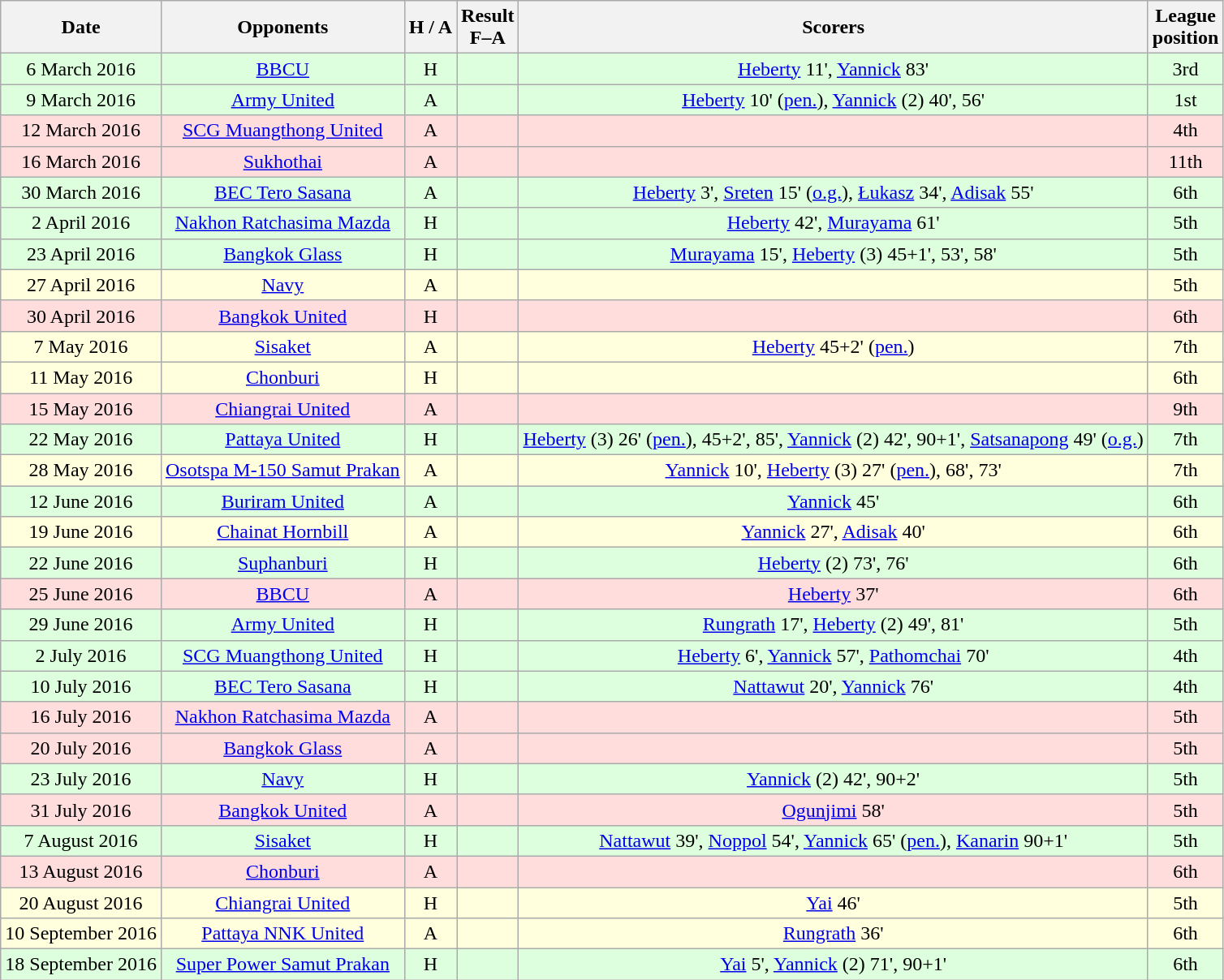<table class="wikitable" style="text-align:center">
<tr>
<th>Date</th>
<th>Opponents</th>
<th>H / A</th>
<th>Result<br>F–A</th>
<th>Scorers</th>
<th>League<br>position</th>
</tr>
<tr bgcolor="#ddffdd">
<td>6 March 2016</td>
<td><a href='#'>BBCU</a></td>
<td>H</td>
<td></td>
<td><a href='#'>Heberty</a> 11', <a href='#'>Yannick</a> 83'</td>
<td>3rd</td>
</tr>
<tr bgcolor="#ddffdd">
<td>9 March 2016</td>
<td><a href='#'>Army United</a></td>
<td>A</td>
<td></td>
<td><a href='#'>Heberty</a> 10' (<a href='#'>pen.</a>), <a href='#'>Yannick</a> (2) 40', 56'</td>
<td>1st</td>
</tr>
<tr bgcolor="#ffdddd">
<td>12 March 2016</td>
<td><a href='#'>SCG Muangthong United</a></td>
<td>A</td>
<td></td>
<td></td>
<td>4th</td>
</tr>
<tr bgcolor="#ffdddd">
<td>16 March 2016</td>
<td><a href='#'>Sukhothai</a></td>
<td>A</td>
<td></td>
<td></td>
<td>11th</td>
</tr>
<tr bgcolor="#ddffdd">
<td>30 March 2016</td>
<td><a href='#'>BEC Tero Sasana</a></td>
<td>A</td>
<td></td>
<td><a href='#'>Heberty</a> 3', <a href='#'>Sreten</a> 15' (<a href='#'>o.g.</a>), <a href='#'>Łukasz</a> 34', <a href='#'>Adisak</a> 55'</td>
<td>6th</td>
</tr>
<tr bgcolor="#ddffdd">
<td>2 April 2016</td>
<td><a href='#'>Nakhon Ratchasima Mazda</a></td>
<td>H</td>
<td></td>
<td><a href='#'>Heberty</a> 42', <a href='#'>Murayama</a> 61'</td>
<td>5th</td>
</tr>
<tr bgcolor="#ddffdd">
<td>23 April 2016</td>
<td><a href='#'>Bangkok Glass</a></td>
<td>H</td>
<td></td>
<td><a href='#'>Murayama</a> 15', <a href='#'>Heberty</a> (3) 45+1', 53', 58'</td>
<td>5th</td>
</tr>
<tr bgcolor="#ffffdd">
<td>27 April 2016</td>
<td><a href='#'>Navy</a></td>
<td>A</td>
<td></td>
<td></td>
<td>5th</td>
</tr>
<tr bgcolor="#ffdddd">
<td>30 April 2016</td>
<td><a href='#'>Bangkok United</a></td>
<td>H</td>
<td></td>
<td></td>
<td>6th</td>
</tr>
<tr bgcolor="#ffffdd">
<td>7 May 2016</td>
<td><a href='#'>Sisaket</a></td>
<td>A</td>
<td></td>
<td><a href='#'>Heberty</a> 45+2' (<a href='#'>pen.</a>)</td>
<td>7th</td>
</tr>
<tr bgcolor="#ffffdd">
<td>11 May 2016</td>
<td><a href='#'>Chonburi</a></td>
<td>H</td>
<td></td>
<td></td>
<td>6th</td>
</tr>
<tr bgcolor="#ffdddd">
<td>15 May 2016</td>
<td><a href='#'>Chiangrai United</a></td>
<td>A</td>
<td></td>
<td></td>
<td>9th</td>
</tr>
<tr bgcolor="#ddffdd">
<td>22 May 2016</td>
<td><a href='#'>Pattaya United</a></td>
<td>H</td>
<td></td>
<td><a href='#'>Heberty</a> (3) 26' (<a href='#'>pen.</a>), 45+2', 85', <a href='#'>Yannick</a> (2) 42', 90+1', <a href='#'>Satsanapong</a> 49' (<a href='#'>o.g.</a>)</td>
<td>7th</td>
</tr>
<tr bgcolor="#ffffdd">
<td>28 May 2016</td>
<td><a href='#'>Osotspa M-150 Samut Prakan</a></td>
<td>A</td>
<td></td>
<td><a href='#'>Yannick</a> 10', <a href='#'>Heberty</a> (3) 27' (<a href='#'>pen.</a>), 68', 73'</td>
<td>7th</td>
</tr>
<tr bgcolor="#ddffdd">
<td>12 June 2016</td>
<td><a href='#'>Buriram United</a></td>
<td>A</td>
<td></td>
<td><a href='#'>Yannick</a> 45'</td>
<td>6th</td>
</tr>
<tr bgcolor="#ffffdd">
<td>19 June 2016</td>
<td><a href='#'>Chainat Hornbill</a></td>
<td>A</td>
<td></td>
<td><a href='#'>Yannick</a> 27', <a href='#'>Adisak</a> 40'</td>
<td>6th</td>
</tr>
<tr bgcolor="#ddffdd">
<td>22 June 2016</td>
<td><a href='#'>Suphanburi</a></td>
<td>H</td>
<td></td>
<td><a href='#'>Heberty</a> (2) 73', 76'</td>
<td>6th</td>
</tr>
<tr bgcolor="#ffdddd">
<td>25 June 2016</td>
<td><a href='#'>BBCU</a></td>
<td>A</td>
<td></td>
<td><a href='#'>Heberty</a> 37'</td>
<td>6th</td>
</tr>
<tr bgcolor="#ddffdd">
<td>29 June 2016</td>
<td><a href='#'>Army United</a></td>
<td>H</td>
<td></td>
<td><a href='#'>Rungrath</a> 17', <a href='#'>Heberty</a> (2) 49', 81'</td>
<td>5th</td>
</tr>
<tr bgcolor="#ddffdd">
<td>2 July 2016</td>
<td><a href='#'>SCG Muangthong United</a></td>
<td>H</td>
<td></td>
<td><a href='#'>Heberty</a> 6', <a href='#'>Yannick</a> 57', <a href='#'>Pathomchai</a> 70'</td>
<td>4th</td>
</tr>
<tr bgcolor="#ddffdd">
<td>10 July 2016</td>
<td><a href='#'>BEC Tero Sasana</a></td>
<td>H</td>
<td></td>
<td><a href='#'>Nattawut</a> 20', <a href='#'>Yannick</a> 76'</td>
<td>4th</td>
</tr>
<tr bgcolor="#ffdddd">
<td>16 July 2016</td>
<td><a href='#'>Nakhon Ratchasima Mazda</a></td>
<td>A</td>
<td></td>
<td></td>
<td>5th</td>
</tr>
<tr bgcolor="#ffdddd">
<td>20 July 2016</td>
<td><a href='#'>Bangkok Glass</a></td>
<td>A</td>
<td></td>
<td></td>
<td>5th</td>
</tr>
<tr bgcolor="#ddffdd">
<td>23 July 2016</td>
<td><a href='#'>Navy</a></td>
<td>H</td>
<td></td>
<td><a href='#'>Yannick</a> (2) 42', 90+2'</td>
<td>5th</td>
</tr>
<tr bgcolor="#ffdddd">
<td>31 July 2016</td>
<td><a href='#'>Bangkok United</a></td>
<td>A</td>
<td></td>
<td><a href='#'>Ogunjimi</a> 58'</td>
<td>5th</td>
</tr>
<tr bgcolor="#ddffdd">
<td>7 August 2016</td>
<td><a href='#'>Sisaket</a></td>
<td>H</td>
<td></td>
<td><a href='#'>Nattawut</a> 39', <a href='#'>Noppol</a> 54', <a href='#'>Yannick</a> 65' (<a href='#'>pen.</a>), <a href='#'>Kanarin</a> 90+1'</td>
<td>5th</td>
</tr>
<tr bgcolor="#ffdddd">
<td>13 August 2016</td>
<td><a href='#'>Chonburi</a></td>
<td>A</td>
<td></td>
<td></td>
<td>6th</td>
</tr>
<tr bgcolor="#ffffdd">
<td>20 August 2016</td>
<td><a href='#'>Chiangrai United</a></td>
<td>H</td>
<td></td>
<td><a href='#'>Yai</a> 46'</td>
<td>5th</td>
</tr>
<tr bgcolor="#ffffdd">
<td>10 September 2016</td>
<td><a href='#'>Pattaya NNK United</a></td>
<td>A</td>
<td></td>
<td><a href='#'>Rungrath</a> 36'</td>
<td>6th</td>
</tr>
<tr bgcolor="#ddffdd">
<td>18 September 2016</td>
<td><a href='#'>Super Power Samut Prakan</a></td>
<td>H</td>
<td></td>
<td><a href='#'>Yai</a> 5', <a href='#'>Yannick</a> (2) 71', 90+1'</td>
<td>6th</td>
</tr>
</table>
